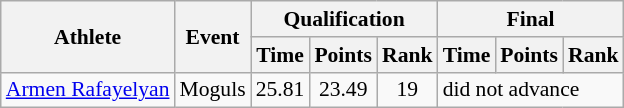<table class="wikitable" style="font-size:90%">
<tr>
<th rowspan="2">Athlete</th>
<th rowspan="2">Event</th>
<th colspan="3">Qualification</th>
<th colspan="3">Final</th>
</tr>
<tr>
<th>Time</th>
<th>Points</th>
<th>Rank</th>
<th>Time</th>
<th>Points</th>
<th>Rank</th>
</tr>
<tr>
<td><a href='#'>Armen Rafayelyan</a></td>
<td>Moguls</td>
<td align="center">25.81</td>
<td align="center">23.49</td>
<td align="center">19</td>
<td colspan="3">did not advance</td>
</tr>
</table>
